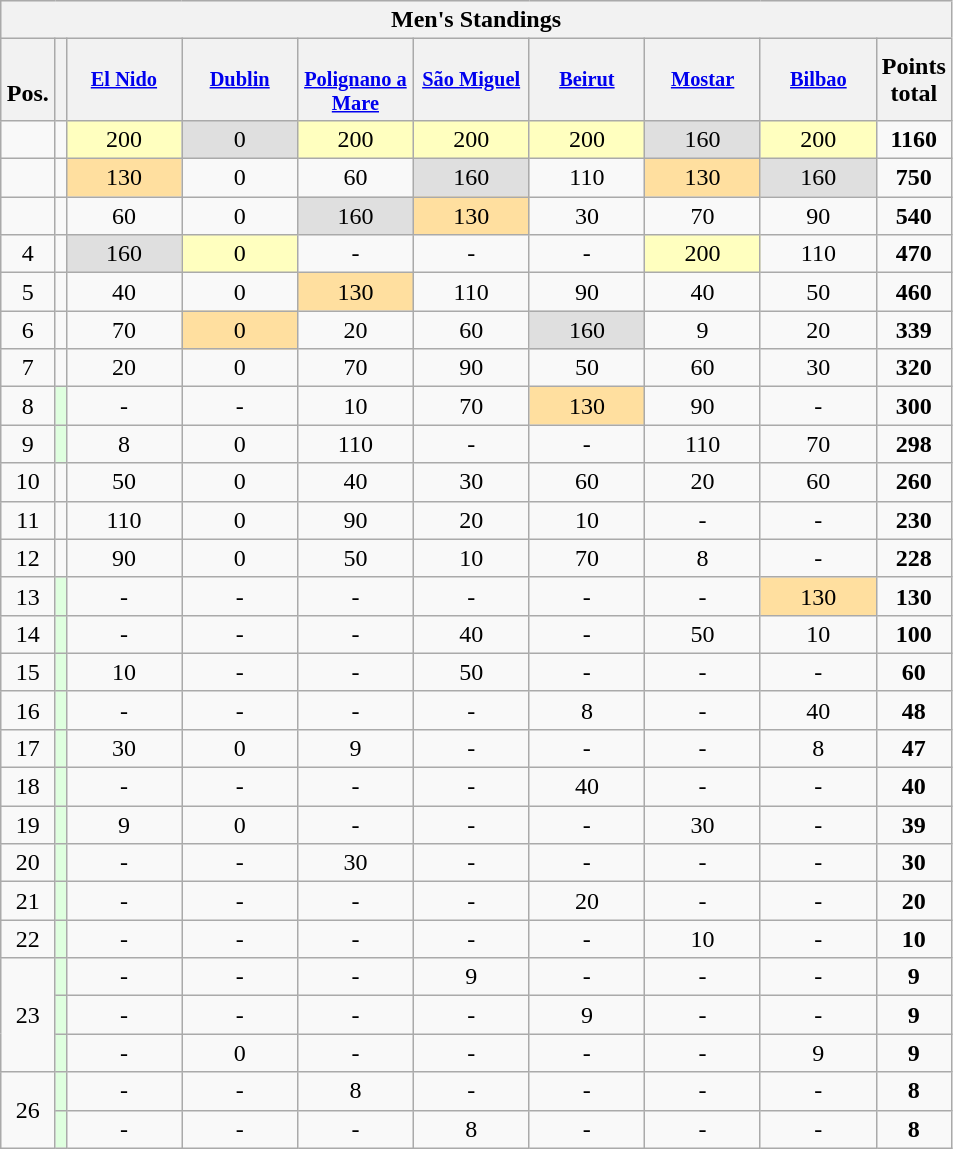<table class="wikitable" style="text-align:center;">
<tr bgcolor="#efefef">
<th colspan=13 style="border-right:0px;";>Men's Standings<br></th>
</tr>
<tr bgcolor="#efefef">
<th style="width:1.8em;"> <br>Pos.</th>
<th></th>
<th style="width:5.2em; vertical-align:top; font-size:85%;"><br><a href='#'>El Nido</a></th>
<th style="width:5.2em; vertical-align:top; font-size:85%;"><br><a href='#'>Dublin</a><br></th>
<th style="width:5.2em; vertical-align:top; font-size:85%;"><br><a href='#'>Polignano a Mare</a></th>
<th style="width:5.2em; vertical-align:top; font-size:85%;"><br><a href='#'>São Miguel</a></th>
<th style="width:5.2em; vertical-align:top; font-size:85%;"><br><a href='#'>Beirut</a></th>
<th style="width:5.2em; vertical-align:top; font-size:85%;"><br><a href='#'>Mostar</a></th>
<th style="width:5.2em; vertical-align:top; font-size:85%;"><br><a href='#'>Bilbao</a></th>
<th>Points<br>total</th>
</tr>
<tr>
<td></td>
<td align="left"></td>
<td bgcolor=#FFFFBF>200</td>
<td bgcolor=#DFDFDF>0</td>
<td bgcolor=#FFFFBF>200</td>
<td bgcolor=#FFFFBF>200</td>
<td bgcolor=#FFFFBF>200</td>
<td bgcolor=#DFDFDF>160</td>
<td bgcolor=#FFFFBF>200</td>
<td><strong>1160</strong></td>
</tr>
<tr>
<td></td>
<td align="left"></td>
<td bgcolor=#FFDF9F>130</td>
<td>0</td>
<td>60</td>
<td bgcolor=#DFDFDF>160</td>
<td>110</td>
<td bgcolor=#FFDF9F>130</td>
<td bgcolor=#DFDFDF>160</td>
<td><strong>750</strong></td>
</tr>
<tr>
<td></td>
<td align="left"></td>
<td>60</td>
<td>0</td>
<td bgcolor=#DFDFDF>160</td>
<td bgcolor=#FFDF9F>130</td>
<td>30</td>
<td>70</td>
<td>90</td>
<td><strong>540</strong></td>
</tr>
<tr>
<td>4</td>
<td align="left"></td>
<td bgcolor=#DFDFDF>160</td>
<td bgcolor=#FFFFBF>0</td>
<td>-</td>
<td>-</td>
<td>-</td>
<td bgcolor=#FFFFBF>200</td>
<td>110</td>
<td><strong>470</strong></td>
</tr>
<tr>
<td>5</td>
<td align="left"></td>
<td>40</td>
<td>0</td>
<td bgcolor=#FFDF9F>130</td>
<td>110</td>
<td>90</td>
<td>40</td>
<td>50</td>
<td><strong>460</strong></td>
</tr>
<tr>
<td>6</td>
<td align="left"></td>
<td>70</td>
<td bgcolor=#FFDF9F>0</td>
<td>20</td>
<td>60</td>
<td bgcolor=#DFDFDF>160</td>
<td>9</td>
<td>20</td>
<td><strong>339</strong></td>
</tr>
<tr>
<td>7</td>
<td align="left"></td>
<td>20</td>
<td>0</td>
<td>70</td>
<td>90</td>
<td>50</td>
<td>60</td>
<td>30</td>
<td><strong>320</strong></td>
</tr>
<tr>
<td>8</td>
<td style="background:#dfffdf;" align="left"></td>
<td>-</td>
<td>-</td>
<td>10</td>
<td>70</td>
<td bgcolor=#FFDF9F>130</td>
<td>90</td>
<td>-</td>
<td><strong>300</strong></td>
</tr>
<tr>
<td>9</td>
<td style="background:#dfffdf;" align="left"></td>
<td>8</td>
<td>0</td>
<td>110</td>
<td>-</td>
<td>-</td>
<td>110</td>
<td>70</td>
<td><strong>298</strong></td>
</tr>
<tr>
<td>10</td>
<td align="left"></td>
<td>50</td>
<td>0</td>
<td>40</td>
<td>30</td>
<td>60</td>
<td>20</td>
<td>60</td>
<td><strong>260</strong></td>
</tr>
<tr>
<td>11</td>
<td align="left"></td>
<td>110</td>
<td>0</td>
<td>90</td>
<td>20</td>
<td>10</td>
<td>-</td>
<td>-</td>
<td><strong>230</strong></td>
</tr>
<tr>
<td>12</td>
<td align="left"></td>
<td>90</td>
<td>0</td>
<td>50</td>
<td>10</td>
<td>70</td>
<td>8</td>
<td>-</td>
<td><strong>228</strong></td>
</tr>
<tr>
<td>13</td>
<td style="background:#dfffdf;" align="left"></td>
<td>-</td>
<td>-</td>
<td>-</td>
<td>-</td>
<td>-</td>
<td>-</td>
<td bgcolor=#FFDF9F>130</td>
<td><strong>130</strong></td>
</tr>
<tr>
<td>14</td>
<td style="background:#dfffdf;" align="left"></td>
<td>-</td>
<td>-</td>
<td>-</td>
<td>40</td>
<td>-</td>
<td>50</td>
<td>10</td>
<td><strong>100</strong></td>
</tr>
<tr>
<td>15</td>
<td style="background:#dfffdf;" align="left"></td>
<td>10</td>
<td>-</td>
<td>-</td>
<td>50</td>
<td>-</td>
<td>-</td>
<td>-</td>
<td><strong>60</strong></td>
</tr>
<tr>
<td>16</td>
<td style="background:#dfffdf;" align="left"></td>
<td>-</td>
<td>-</td>
<td>-</td>
<td>-</td>
<td>8</td>
<td>-</td>
<td>40</td>
<td><strong>48</strong></td>
</tr>
<tr>
<td>17</td>
<td style="background:#dfffdf;" align="left"></td>
<td>30</td>
<td>0</td>
<td>9</td>
<td>-</td>
<td>-</td>
<td>-</td>
<td>8</td>
<td><strong>47</strong></td>
</tr>
<tr>
<td>18</td>
<td style="background:#dfffdf;" align="left"></td>
<td>-</td>
<td>-</td>
<td>-</td>
<td>-</td>
<td>40</td>
<td>-</td>
<td>-</td>
<td><strong>40</strong></td>
</tr>
<tr>
<td>19</td>
<td style="background:#dfffdf;" align="left"></td>
<td>9</td>
<td>0</td>
<td>-</td>
<td>-</td>
<td>-</td>
<td>30</td>
<td>-</td>
<td><strong>39</strong></td>
</tr>
<tr>
<td>20</td>
<td style="background:#dfffdf;" align="left"></td>
<td>-</td>
<td>-</td>
<td>30</td>
<td>-</td>
<td>-</td>
<td>-</td>
<td>-</td>
<td><strong>30</strong></td>
</tr>
<tr>
<td>21</td>
<td style="background:#dfffdf;" align="left"></td>
<td>-</td>
<td>-</td>
<td>-</td>
<td>-</td>
<td>20</td>
<td>-</td>
<td>-</td>
<td><strong>20</strong></td>
</tr>
<tr>
<td>22</td>
<td style="background:#dfffdf;" align="left"></td>
<td>-</td>
<td>-</td>
<td>-</td>
<td>-</td>
<td>-</td>
<td>10</td>
<td>-</td>
<td><strong>10</strong></td>
</tr>
<tr>
<td rowspan=3>23</td>
<td style="background:#dfffdf;" align="left"></td>
<td>-</td>
<td>-</td>
<td>-</td>
<td>9</td>
<td>-</td>
<td>-</td>
<td>-</td>
<td><strong>9</strong></td>
</tr>
<tr>
<td style="background:#dfffdf;" align="left"></td>
<td>-</td>
<td>-</td>
<td>-</td>
<td>-</td>
<td>9</td>
<td>-</td>
<td>-</td>
<td><strong>9</strong></td>
</tr>
<tr>
<td style="background:#dfffdf;" align="left"></td>
<td>-</td>
<td>0</td>
<td>-</td>
<td>-</td>
<td>-</td>
<td>-</td>
<td>9</td>
<td><strong>9</strong></td>
</tr>
<tr>
<td rowspan=2>26</td>
<td style="background:#dfffdf;" align="left"></td>
<td>-</td>
<td>-</td>
<td>8</td>
<td>-</td>
<td>-</td>
<td>-</td>
<td>-</td>
<td><strong>8</strong></td>
</tr>
<tr>
<td style="background:#dfffdf;" align="left"></td>
<td>-</td>
<td>-</td>
<td>-</td>
<td>8</td>
<td>-</td>
<td>-</td>
<td>-</td>
<td><strong>8</strong></td>
</tr>
</table>
